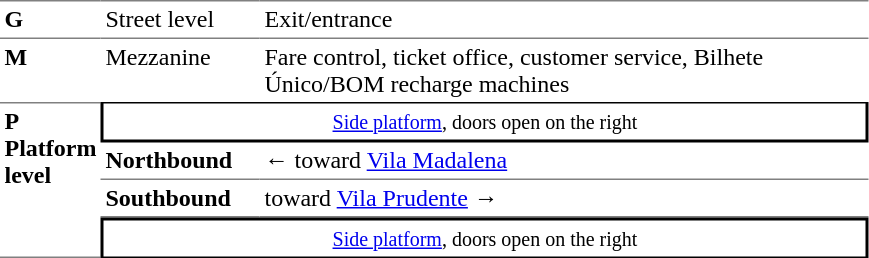<table table border=0 cellspacing=0 cellpadding=3>
<tr>
<td style="border-top:solid 1px gray;vertical-align:top;" width=50><strong>G</strong></td>
<td style="border-top:solid 1px gray;vertical-align:top;" width=100>Street level</td>
<td style="border-top:solid 1px gray;vertical-align:top;" width=400>Exit/entrance</td>
</tr>
<tr>
<td style="border-top:solid 1px gray;vertical-align:top;"><strong>M</strong></td>
<td style="border-top:solid 1px gray;vertical-align:top;">Mezzanine</td>
<td style="border-top:solid 1px gray;vertical-align:top;">Fare control, ticket office, customer service, Bilhete Único/BOM recharge machines</td>
</tr>
<tr>
<td style="border-top:solid 1px gray;border-bottom:solid 1px gray;vertical-align:top;" rowspan=5><strong>P<br>Platform level </strong></td>
</tr>
<tr>
<td style="border-top:solid 1px black;border-right:solid 2px black;border-left:solid 2px black;border-bottom:solid 2px black;text-align:center;" colspan=5><small><a href='#'>Side platform</a>, doors open on the right</small></td>
</tr>
<tr>
<td style="border-bottom:solid 1px gray;"><span><strong>Northbound</strong></span></td>
<td style="border-bottom:solid 1px gray;">←  toward <a href='#'>Vila Madalena</a></td>
</tr>
<tr>
<td style="border-bottom:solid 1px gray;"><span><strong>Southbound</strong></span></td>
<td style="border-bottom:solid 1px gray;"> toward <a href='#'>Vila Prudente</a> →</td>
</tr>
<tr>
<td style="border-top:solid 2px black;border-right:solid 2px black;border-left:solid 2px black;border-bottom:solid 1px black;text-align:center;" colspan=5><small><a href='#'>Side platform</a>, doors open on the right</small></td>
</tr>
</table>
